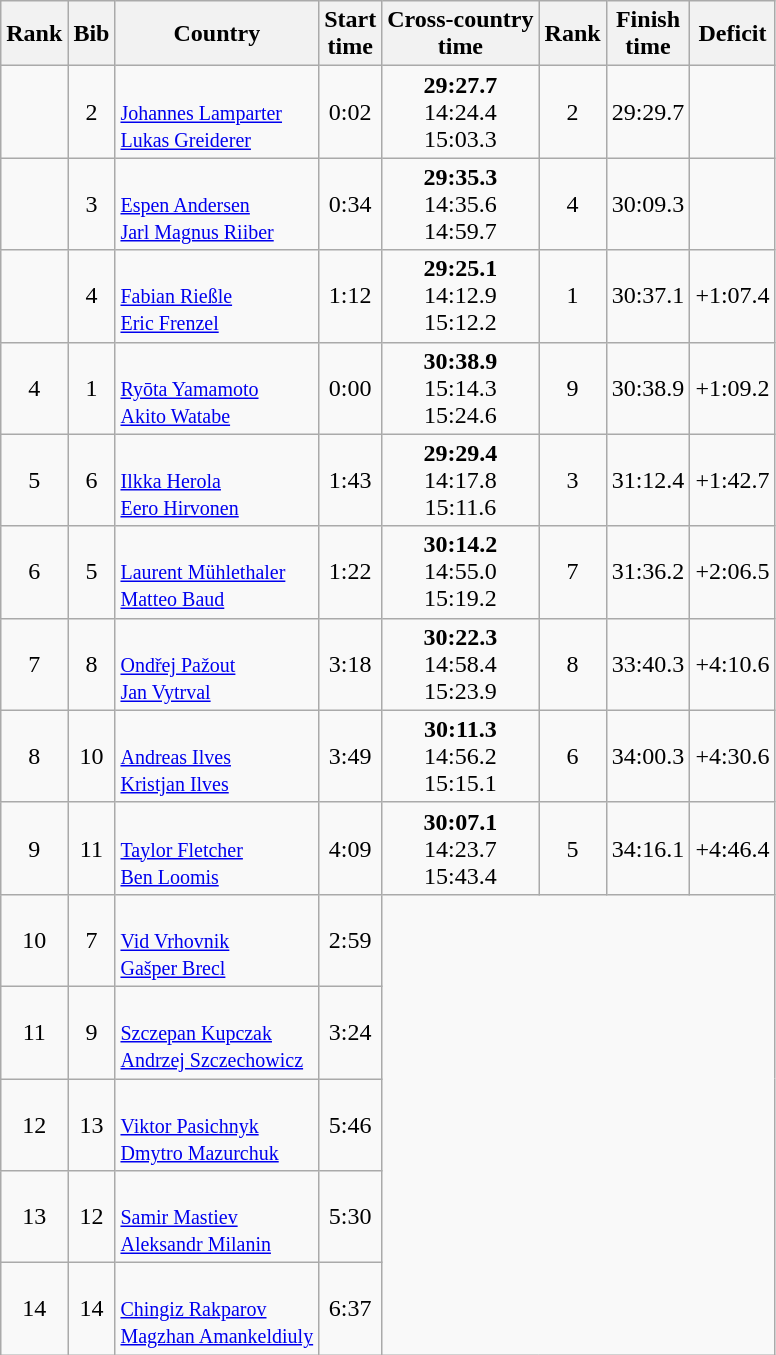<table class="wikitable sortable" style="text-align:center">
<tr>
<th>Rank</th>
<th>Bib</th>
<th>Country</th>
<th>Start<br>time</th>
<th>Cross-country<br>time</th>
<th>Rank</th>
<th>Finish<br>time</th>
<th>Deficit</th>
</tr>
<tr>
<td></td>
<td>2</td>
<td align=left><br><small><a href='#'>Johannes Lamparter</a><br><a href='#'>Lukas Greiderer</a></small></td>
<td>0:02</td>
<td><strong>29:27.7</strong><br>14:24.4<br>15:03.3</td>
<td>2</td>
<td>29:29.7</td>
<td></td>
</tr>
<tr>
<td></td>
<td>3</td>
<td align=left><br><small><a href='#'>Espen Andersen</a><br><a href='#'>Jarl Magnus Riiber</a></small></td>
<td>0:34</td>
<td><strong>29:35.3</strong><br>14:35.6<br>14:59.7</td>
<td>4</td>
<td>30:09.3</td>
<td></td>
</tr>
<tr>
<td></td>
<td>4</td>
<td align=left><br><small><a href='#'>Fabian Rießle</a><br><a href='#'>Eric Frenzel</a></small></td>
<td>1:12</td>
<td><strong>29:25.1</strong><br>14:12.9<br>15:12.2</td>
<td>1</td>
<td>30:37.1</td>
<td>+1:07.4</td>
</tr>
<tr>
<td>4</td>
<td>1</td>
<td align=left><br><small><a href='#'>Ryōta Yamamoto</a><br><a href='#'>Akito Watabe</a></small></td>
<td>0:00</td>
<td><strong>30:38.9</strong><br>15:14.3<br>15:24.6</td>
<td>9</td>
<td>30:38.9</td>
<td>+1:09.2</td>
</tr>
<tr>
<td>5</td>
<td>6</td>
<td align=left><br><small><a href='#'>Ilkka Herola</a><br><a href='#'>Eero Hirvonen</a></small></td>
<td>1:43</td>
<td><strong>29:29.4</strong><br>14:17.8<br>15:11.6</td>
<td>3</td>
<td>31:12.4</td>
<td>+1:42.7</td>
</tr>
<tr>
<td>6</td>
<td>5</td>
<td align=left><br><small><a href='#'>Laurent Mühlethaler</a><br><a href='#'>Matteo Baud</a></small></td>
<td>1:22</td>
<td><strong>30:14.2</strong><br>14:55.0<br>15:19.2</td>
<td>7</td>
<td>31:36.2</td>
<td>+2:06.5</td>
</tr>
<tr>
<td>7</td>
<td>8</td>
<td align=left><br><small><a href='#'>Ondřej Pažout</a><br><a href='#'>Jan Vytrval</a></small></td>
<td>3:18</td>
<td><strong>30:22.3</strong><br>14:58.4<br>15:23.9</td>
<td>8</td>
<td>33:40.3</td>
<td>+4:10.6</td>
</tr>
<tr>
<td>8</td>
<td>10</td>
<td align=left><br><small><a href='#'>Andreas Ilves</a><br><a href='#'>Kristjan Ilves</a></small></td>
<td>3:49</td>
<td><strong>30:11.3</strong><br>14:56.2<br>15:15.1</td>
<td>6</td>
<td>34:00.3</td>
<td>+4:30.6</td>
</tr>
<tr>
<td>9</td>
<td>11</td>
<td align=left><br><small><a href='#'>Taylor Fletcher</a><br><a href='#'>Ben Loomis</a></small></td>
<td>4:09</td>
<td><strong>30:07.1</strong><br>14:23.7<br>15:43.4</td>
<td>5</td>
<td>34:16.1</td>
<td>+4:46.4</td>
</tr>
<tr>
<td>10</td>
<td>7</td>
<td align=left><br><small><a href='#'>Vid Vrhovnik</a><br><a href='#'>Gašper Brecl</a></small></td>
<td>2:59</td>
<td colspan=4 rowspan=5></td>
</tr>
<tr>
<td>11</td>
<td>9</td>
<td align=left><br><small><a href='#'>Szczepan Kupczak</a><br><a href='#'>Andrzej Szczechowicz</a></small></td>
<td>3:24</td>
</tr>
<tr>
<td>12</td>
<td>13</td>
<td align=left><br><small><a href='#'>Viktor Pasichnyk</a><br><a href='#'>Dmytro Mazurchuk</a></small></td>
<td>5:46</td>
</tr>
<tr>
<td>13</td>
<td>12</td>
<td align=left><br><small><a href='#'>Samir Mastiev</a><br><a href='#'>Aleksandr Milanin</a></small></td>
<td>5:30</td>
</tr>
<tr>
<td>14</td>
<td>14</td>
<td align=left><br><small><a href='#'>Chingiz Rakparov</a><br><a href='#'>Magzhan Amankeldiuly</a></small></td>
<td>6:37</td>
</tr>
</table>
